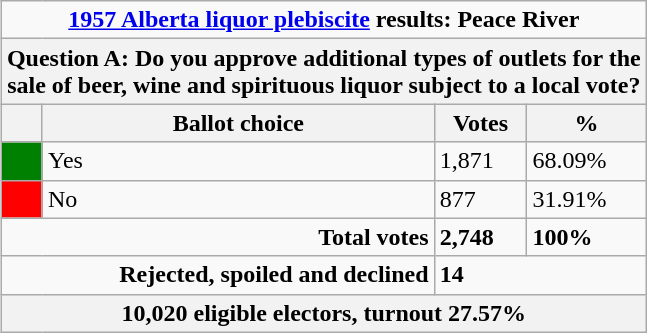<table class="wikitable" align=right>
<tr>
<td colspan=4 align=center><strong><a href='#'>1957 Alberta liquor plebiscite</a> results: Peace River</strong></td>
</tr>
<tr>
<th colspan=4>Question A: Do you approve additional types of outlets for the<br> sale of beer, wine and spirituous liquor subject to a local vote?</th>
</tr>
<tr>
<th style="width: 20px;"></th>
<th>Ballot choice</th>
<th>Votes</th>
<th>%</th>
</tr>
<tr>
<td bgcolor=green></td>
<td>Yes</td>
<td>1,871</td>
<td>68.09%</td>
</tr>
<tr>
<td bgcolor=red></td>
<td>No</td>
<td>877</td>
<td>31.91%</td>
</tr>
<tr>
<td align=right colspan=2><strong>Total votes</strong></td>
<td><strong>2,748</strong></td>
<td><strong>100%</strong></td>
</tr>
<tr>
<td align=right colspan=2><strong>Rejected, spoiled and declined</strong></td>
<td colspan=2><strong>14</strong></td>
</tr>
<tr>
<th colspan=4>10,020 eligible electors, turnout 27.57%</th>
</tr>
</table>
